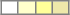<table border="2" cellpadding="4"  style="background:solid gray; border:1px solid gray; border-collapse:collapse; margin:0 1em 1em 0; text-align:center; margin:auto;">
<tr>
<td style="background:white; width:20%;"></td>
<td style="background:#ffc; width:20%;"></td>
<td style="background:#ff9; width:20%;"></td>
<td style="background:palegoldenrod; width:20%;"></td>
</tr>
</table>
